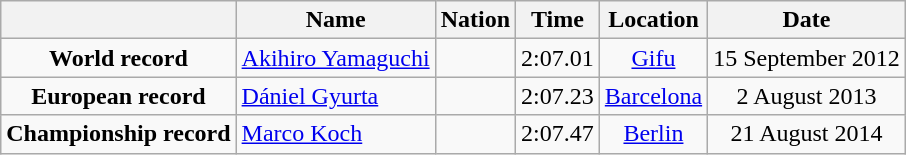<table class=wikitable style=text-align:center>
<tr>
<th></th>
<th>Name</th>
<th>Nation</th>
<th>Time</th>
<th>Location</th>
<th>Date</th>
</tr>
<tr>
<td><strong>World record</strong></td>
<td align=left><a href='#'>Akihiro Yamaguchi</a></td>
<td align=left></td>
<td align=left>2:07.01</td>
<td><a href='#'>Gifu</a></td>
<td>15 September 2012</td>
</tr>
<tr>
<td><strong>European record</strong></td>
<td align=left><a href='#'>Dániel Gyurta</a></td>
<td align=left></td>
<td align=left>2:07.23</td>
<td><a href='#'>Barcelona</a></td>
<td>2 August 2013</td>
</tr>
<tr>
<td><strong>Championship record</strong></td>
<td align=left><a href='#'>Marco Koch</a></td>
<td align=left></td>
<td align=left>2:07.47</td>
<td><a href='#'>Berlin</a></td>
<td>21 August 2014</td>
</tr>
</table>
